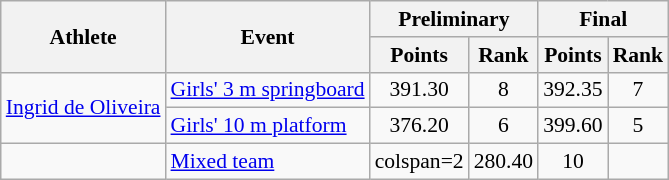<table class="wikitable" style="font-size:90%;">
<tr>
<th rowspan=2>Athlete</th>
<th rowspan=2>Event</th>
<th colspan=2>Preliminary</th>
<th colspan=2>Final</th>
</tr>
<tr>
<th>Points</th>
<th>Rank</th>
<th>Points</th>
<th>Rank</th>
</tr>
<tr align=center>
<td align=left rowspan=2><a href='#'>Ingrid de Oliveira</a></td>
<td align=left><a href='#'>Girls' 3 m springboard</a></td>
<td>391.30</td>
<td>8</td>
<td>392.35</td>
<td>7</td>
</tr>
<tr align=center>
<td align=left><a href='#'>Girls' 10 m platform</a></td>
<td>376.20</td>
<td>6</td>
<td>399.60</td>
<td>5</td>
</tr>
<tr align=center>
<td align=left><br></td>
<td align=left><a href='#'>Mixed team</a></td>
<td>colspan=2 </td>
<td>280.40</td>
<td>10</td>
</tr>
</table>
